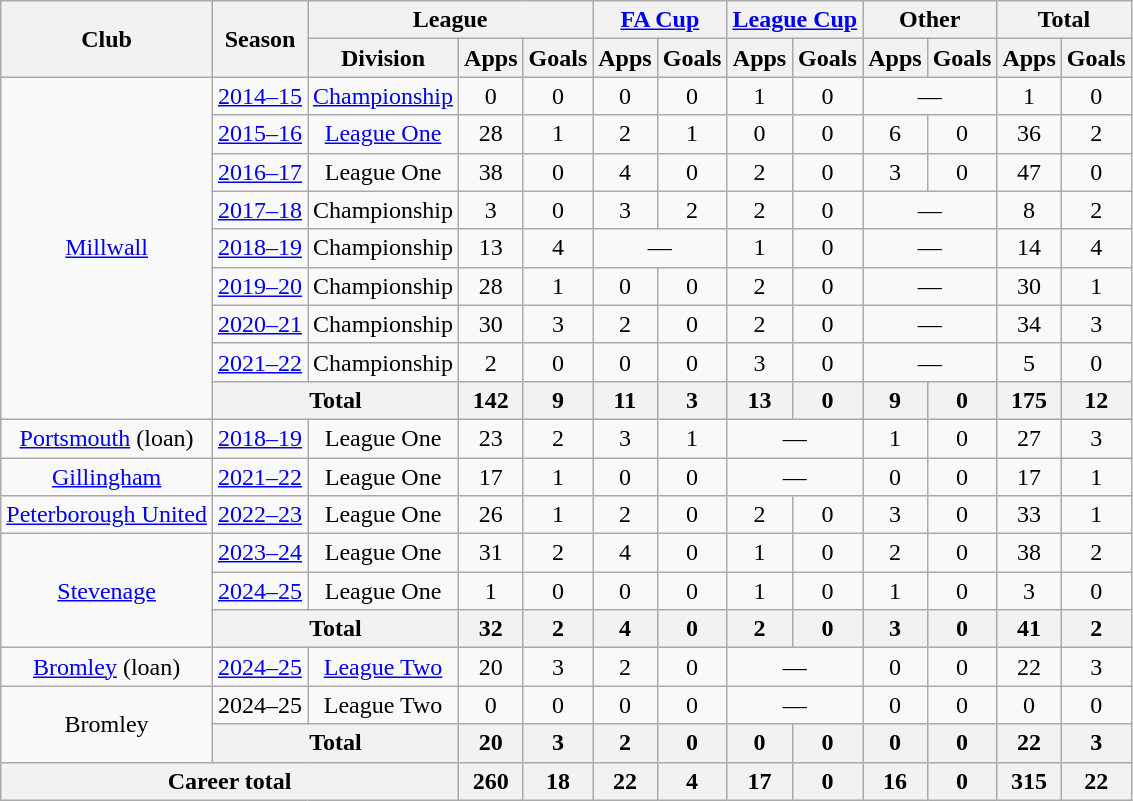<table class="wikitable" style="text-align:center">
<tr>
<th rowspan="2">Club</th>
<th rowspan="2">Season</th>
<th colspan="3">League</th>
<th colspan="2"><a href='#'>FA Cup</a></th>
<th colspan="2"><a href='#'>League Cup</a></th>
<th colspan="2">Other</th>
<th colspan="2">Total</th>
</tr>
<tr>
<th>Division</th>
<th>Apps</th>
<th>Goals</th>
<th>Apps</th>
<th>Goals</th>
<th>Apps</th>
<th>Goals</th>
<th>Apps</th>
<th>Goals</th>
<th>Apps</th>
<th>Goals</th>
</tr>
<tr>
<td rowspan="9"><a href='#'>Millwall</a></td>
<td><a href='#'>2014–15</a></td>
<td><a href='#'>Championship</a></td>
<td>0</td>
<td>0</td>
<td>0</td>
<td>0</td>
<td>1</td>
<td>0</td>
<td colspan=2>—</td>
<td>1</td>
<td>0</td>
</tr>
<tr>
<td><a href='#'>2015–16</a></td>
<td><a href='#'>League One</a></td>
<td>28</td>
<td>1</td>
<td>2</td>
<td>1</td>
<td>0</td>
<td>0</td>
<td>6</td>
<td>0</td>
<td>36</td>
<td>2</td>
</tr>
<tr>
<td><a href='#'>2016–17</a></td>
<td>League One</td>
<td>38</td>
<td>0</td>
<td>4</td>
<td>0</td>
<td>2</td>
<td>0</td>
<td>3</td>
<td>0</td>
<td>47</td>
<td>0</td>
</tr>
<tr>
<td><a href='#'>2017–18</a></td>
<td>Championship</td>
<td>3</td>
<td>0</td>
<td>3</td>
<td>2</td>
<td>2</td>
<td>0</td>
<td colspan=2>—</td>
<td>8</td>
<td>2</td>
</tr>
<tr>
<td><a href='#'>2018–19</a></td>
<td>Championship</td>
<td>13</td>
<td>4</td>
<td colspan=2>—</td>
<td>1</td>
<td>0</td>
<td colspan=2>—</td>
<td>14</td>
<td>4</td>
</tr>
<tr>
<td><a href='#'>2019–20</a></td>
<td>Championship</td>
<td>28</td>
<td>1</td>
<td>0</td>
<td>0</td>
<td>2</td>
<td>0</td>
<td colspan=2>—</td>
<td>30</td>
<td>1</td>
</tr>
<tr>
<td><a href='#'>2020–21</a></td>
<td>Championship</td>
<td>30</td>
<td>3</td>
<td>2</td>
<td>0</td>
<td>2</td>
<td>0</td>
<td colspan=2>—</td>
<td>34</td>
<td>3</td>
</tr>
<tr>
<td><a href='#'>2021–22</a></td>
<td>Championship</td>
<td>2</td>
<td>0</td>
<td>0</td>
<td>0</td>
<td>3</td>
<td>0</td>
<td colspan=2>—</td>
<td>5</td>
<td>0</td>
</tr>
<tr>
<th colspan=2>Total</th>
<th>142</th>
<th>9</th>
<th>11</th>
<th>3</th>
<th>13</th>
<th>0</th>
<th>9</th>
<th>0</th>
<th>175</th>
<th>12</th>
</tr>
<tr>
<td rowspan="1"><a href='#'>Portsmouth</a> (loan)</td>
<td><a href='#'>2018–19</a></td>
<td>League One</td>
<td>23</td>
<td>2</td>
<td>3</td>
<td>1</td>
<td colspan=2>—</td>
<td>1</td>
<td>0</td>
<td>27</td>
<td>3</td>
</tr>
<tr>
<td rowspan="1"><a href='#'>Gillingham</a></td>
<td><a href='#'>2021–22</a></td>
<td>League One</td>
<td>17</td>
<td>1</td>
<td>0</td>
<td>0</td>
<td colspan=2>—</td>
<td>0</td>
<td>0</td>
<td>17</td>
<td>1</td>
</tr>
<tr>
<td><a href='#'>Peterborough United</a></td>
<td><a href='#'>2022–23</a></td>
<td>League One</td>
<td>26</td>
<td>1</td>
<td>2</td>
<td>0</td>
<td>2</td>
<td>0</td>
<td>3</td>
<td>0</td>
<td>33</td>
<td>1</td>
</tr>
<tr>
<td rowspan="3"><a href='#'>Stevenage</a></td>
<td><a href='#'>2023–24</a></td>
<td>League One</td>
<td>31</td>
<td>2</td>
<td>4</td>
<td>0</td>
<td>1</td>
<td>0</td>
<td>2</td>
<td>0</td>
<td>38</td>
<td>2</td>
</tr>
<tr>
<td><a href='#'>2024–25</a></td>
<td>League One</td>
<td>1</td>
<td>0</td>
<td>0</td>
<td>0</td>
<td>1</td>
<td>0</td>
<td>1</td>
<td>0</td>
<td>3</td>
<td>0</td>
</tr>
<tr>
<th colspan="2">Total</th>
<th>32</th>
<th>2</th>
<th>4</th>
<th>0</th>
<th>2</th>
<th>0</th>
<th>3</th>
<th>0</th>
<th>41</th>
<th>2</th>
</tr>
<tr>
<td><a href='#'>Bromley</a> (loan)</td>
<td><a href='#'>2024–25</a></td>
<td><a href='#'>League Two</a></td>
<td>20</td>
<td>3</td>
<td>2</td>
<td>0</td>
<td colspan=2>—</td>
<td>0</td>
<td>0</td>
<td>22</td>
<td>3</td>
</tr>
<tr>
<td rowspan="2">Bromley</td>
<td>2024–25</td>
<td>League Two</td>
<td>0</td>
<td>0</td>
<td>0</td>
<td>0</td>
<td colspan=2>—</td>
<td>0</td>
<td>0</td>
<td>0</td>
<td>0</td>
</tr>
<tr>
<th colspan="2">Total</th>
<th>20</th>
<th>3</th>
<th>2</th>
<th>0</th>
<th>0</th>
<th>0</th>
<th>0</th>
<th>0</th>
<th>22</th>
<th>3</th>
</tr>
<tr>
<th colspan="3">Career total</th>
<th>260</th>
<th>18</th>
<th>22</th>
<th>4</th>
<th>17</th>
<th>0</th>
<th>16</th>
<th>0</th>
<th>315</th>
<th>22</th>
</tr>
</table>
